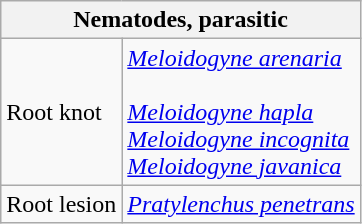<table class="wikitable" style="clear">
<tr>
<th colspan=2><strong>Nematodes, parasitic</strong></th>
</tr>
<tr>
<td>Root knot</td>
<td><em><a href='#'>Meloidogyne arenaria</a></em><br><br><em><a href='#'>Meloidogyne hapla</a></em><br>
<em><a href='#'>Meloidogyne incognita</a></em><br>
<em><a href='#'>Meloidogyne javanica</a></em></td>
</tr>
<tr>
<td>Root lesion</td>
<td><em><a href='#'>Pratylenchus penetrans</a></em></td>
</tr>
</table>
